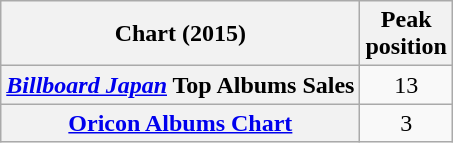<table class="wikitable plainrowheaders sortable" style="text-align:center;" border="1">
<tr>
<th scope="col">Chart (2015)</th>
<th scope="col">Peak<br>position</th>
</tr>
<tr>
<th scope="row"><em><a href='#'>Billboard Japan</a></em> Top Albums Sales</th>
<td>13</td>
</tr>
<tr>
<th scope="row"><a href='#'>Oricon Albums Chart</a></th>
<td>3</td>
</tr>
</table>
